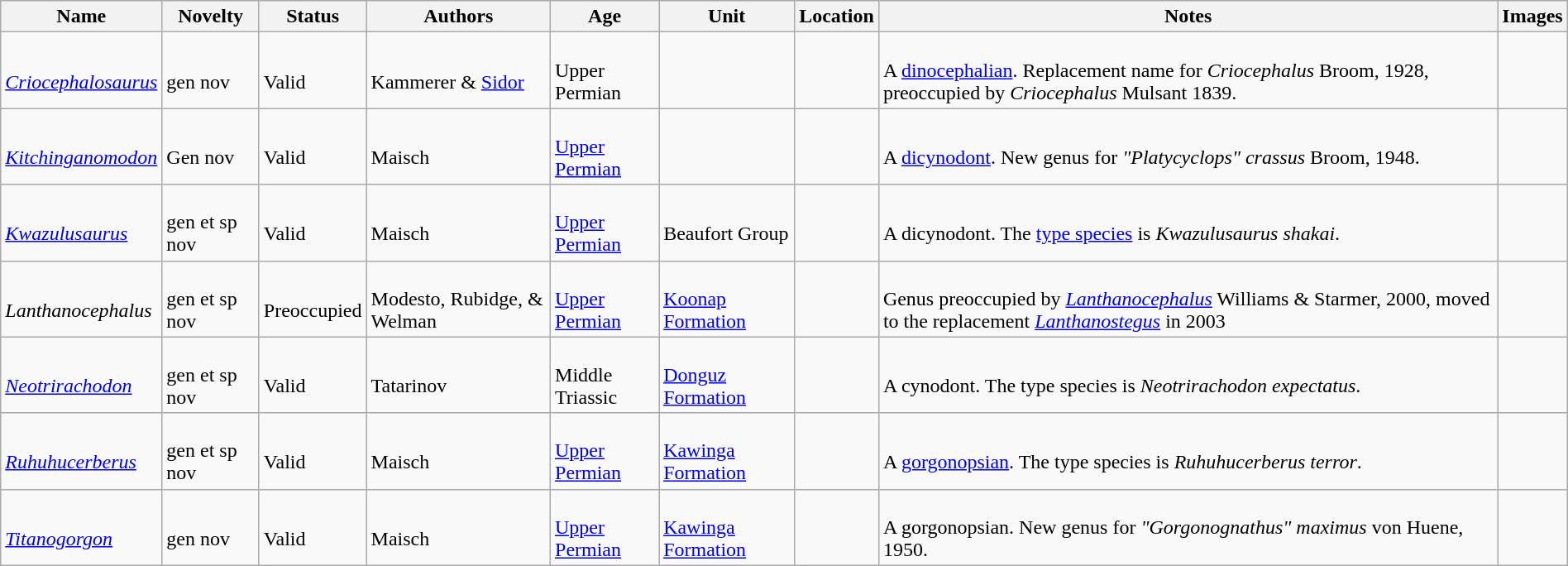<table class="wikitable sortable" align="center" width="100%">
<tr>
<th>Name</th>
<th>Novelty</th>
<th>Status</th>
<th>Authors</th>
<th>Age</th>
<th>Unit</th>
<th>Location</th>
<th>Notes</th>
<th>Images</th>
</tr>
<tr>
<td><br><em><a href='#'>Criocephalosaurus</a></em></td>
<td><br>gen nov</td>
<td><br>Valid</td>
<td><br>Kammerer & <a href='#'>Sidor</a></td>
<td><br>Upper Permian</td>
<td></td>
<td><br></td>
<td><br>A <a href='#'>dinocephalian</a>. Replacement name for <em>Criocephalus</em> Broom, 1928, preoccupied by <em>Criocephalus</em> Mulsant 1839.</td>
<td></td>
</tr>
<tr>
<td><br><em><a href='#'>Kitchinganomodon</a></em></td>
<td><br>Gen nov</td>
<td><br>Valid</td>
<td><br>Maisch</td>
<td><br><a href='#'>Upper Permian</a></td>
<td></td>
<td><br></td>
<td><br>A <a href='#'>dicynodont</a>. New genus for <em>"Platycyclops" crassus</em> Broom, 1948.</td>
<td></td>
</tr>
<tr>
<td><br><em><a href='#'>Kwazulusaurus</a></em></td>
<td><br>gen et sp nov</td>
<td><br>Valid</td>
<td><br>Maisch</td>
<td><br><a href='#'>Upper Permian</a></td>
<td><br>Beaufort Group</td>
<td><br></td>
<td><br>A dicynodont. The <a href='#'>type species</a> is <em>Kwazulusaurus shakai</em>.</td>
<td></td>
</tr>
<tr>
<td><br><em>Lanthanocephalus</em></td>
<td><br>gen et sp nov</td>
<td><br>Preoccupied</td>
<td><br>Modesto, Rubidge, & Welman</td>
<td><br><a href='#'>Upper Permian</a></td>
<td><br><a href='#'>Koonap Formation</a></td>
<td><br></td>
<td><br>Genus preoccupied by <em><a href='#'>Lanthanocephalus</a></em> Williams & Starmer, 2000, moved to the replacement <em><a href='#'>Lanthanostegus</a></em> in 2003</td>
<td></td>
</tr>
<tr>
<td><br><em><a href='#'>Neotrirachodon</a></em></td>
<td><br>gen et sp nov</td>
<td><br>Valid</td>
<td><br>Tatarinov</td>
<td><br>Middle Triassic</td>
<td><br><a href='#'>Donguz Formation</a></td>
<td><br></td>
<td><br>A cynodont. The type species is <em>Neotrirachodon expectatus</em>.</td>
<td></td>
</tr>
<tr>
<td><br><em><a href='#'>Ruhuhucerberus</a></em></td>
<td><br>gen et sp nov</td>
<td><br>Valid</td>
<td><br>Maisch</td>
<td><br><a href='#'>Upper Permian</a></td>
<td><br><a href='#'>Kawinga Formation</a></td>
<td><br></td>
<td><br>A <a href='#'>gorgonopsian</a>. The type species is <em>Ruhuhucerberus terror</em>.</td>
<td></td>
</tr>
<tr>
<td><br><em><a href='#'>Titanogorgon</a></em></td>
<td><br>gen nov</td>
<td><br>Valid</td>
<td><br>Maisch</td>
<td><br><a href='#'>Upper Permian</a></td>
<td><br><a href='#'>Kawinga Formation</a></td>
<td><br></td>
<td><br>A gorgonopsian. New genus for <em>"Gorgonognathus" maximus</em> von Huene, 1950.</td>
<td></td>
</tr>
</table>
